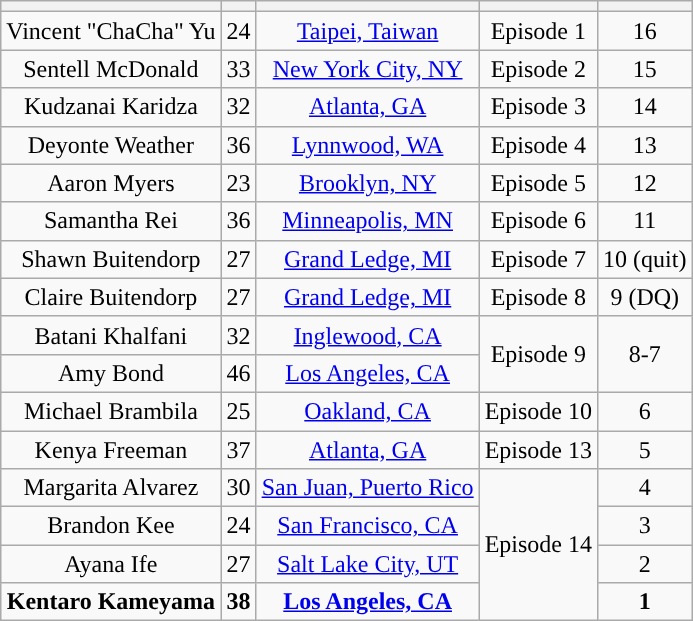<table class="wikitable sortable" style="text-align:center;">
<tr>
<th></th>
<th></th>
<th></th>
<th></th>
<th></th>
</tr>
<tr>
<td>Vincent "ChaCha" Yu</td>
<td>24</td>
<td><a href='#'>Taipei, Taiwan</a></td>
<td>Episode 1</td>
<td>16</td>
</tr>
<tr>
<td>Sentell McDonald</td>
<td>33</td>
<td><a href='#'>New York City, NY</a></td>
<td>Episode 2</td>
<td>15</td>
</tr>
<tr>
<td>Kudzanai Karidza</td>
<td>32</td>
<td><a href='#'>Atlanta, GA</a></td>
<td>Episode 3</td>
<td>14</td>
</tr>
<tr>
<td>Deyonte Weather</td>
<td>36</td>
<td><a href='#'>Lynnwood, WA</a></td>
<td>Episode 4</td>
<td>13</td>
</tr>
<tr>
<td>Aaron Myers</td>
<td>23</td>
<td><a href='#'>Brooklyn, NY</a></td>
<td>Episode 5</td>
<td>12</td>
</tr>
<tr>
<td>Samantha Rei</td>
<td>36</td>
<td><a href='#'>Minneapolis, MN</a></td>
<td>Episode 6</td>
<td>11</td>
</tr>
<tr>
<td>Shawn Buitendorp</td>
<td>27</td>
<td><a href='#'>Grand Ledge, MI</a></td>
<td>Episode 7</td>
<td>10 (quit)</td>
</tr>
<tr>
<td>Claire Buitendorp</td>
<td>27</td>
<td><a href='#'>Grand Ledge, MI</a></td>
<td>Episode 8</td>
<td>9 (DQ)</td>
</tr>
<tr>
<td>Batani Khalfani</td>
<td>32</td>
<td><a href='#'>Inglewood, CA</a></td>
<td rowspan="2">Episode 9</td>
<td rowspan="2">8-7</td>
</tr>
<tr>
<td>Amy Bond</td>
<td>46</td>
<td><a href='#'>Los Angeles, CA</a></td>
</tr>
<tr>
<td>Michael Brambila</td>
<td>25</td>
<td><a href='#'>Oakland, CA</a></td>
<td>Episode 10</td>
<td>6</td>
</tr>
<tr>
<td>Kenya Freeman</td>
<td>37</td>
<td><a href='#'>Atlanta, GA</a></td>
<td>Episode 13</td>
<td>5</td>
</tr>
<tr>
<td>Margarita Alvarez</td>
<td>30</td>
<td><a href='#'>San Juan, Puerto Rico</a></td>
<td rowspan="4">Episode 14</td>
<td>4</td>
</tr>
<tr>
<td>Brandon Kee</td>
<td>24</td>
<td><a href='#'>San Francisco, CA</a></td>
<td>3</td>
</tr>
<tr>
<td>Ayana Ife</td>
<td>27</td>
<td><a href='#'>Salt Lake City, UT</a></td>
<td>2</td>
</tr>
<tr>
<td><strong>Kentaro Kameyama</strong></td>
<td><strong>38</strong></td>
<td><strong><a href='#'>Los Angeles, CA</a></strong></td>
<td><strong>1</strong></td>
</tr>
</table>
